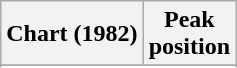<table class="wikitable">
<tr>
<th>Chart (1982)</th>
<th>Peak<br>position</th>
</tr>
<tr>
</tr>
<tr>
</tr>
</table>
